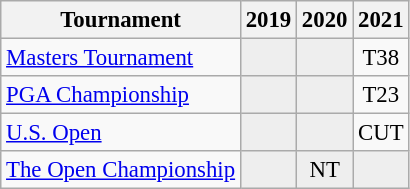<table class="wikitable" style="font-size:95%;text-align:center;">
<tr>
<th>Tournament</th>
<th>2019</th>
<th>2020</th>
<th>2021</th>
</tr>
<tr>
<td align=left><a href='#'>Masters Tournament</a></td>
<td style="background:#eeeeee;"></td>
<td style="background:#eeeeee;"></td>
<td>T38</td>
</tr>
<tr>
<td align=left><a href='#'>PGA Championship</a></td>
<td style="background:#eeeeee;"></td>
<td style="background:#eeeeee;"></td>
<td>T23</td>
</tr>
<tr>
<td align=left><a href='#'>U.S. Open</a></td>
<td style="background:#eeeeee;"></td>
<td style="background:#eeeeee;"></td>
<td>CUT</td>
</tr>
<tr>
<td align=left><a href='#'>The Open Championship</a></td>
<td style="background:#eeeeee;"></td>
<td style="background:#eeeeee;">NT</td>
<td style="background:#eeeeee;"></td>
</tr>
</table>
